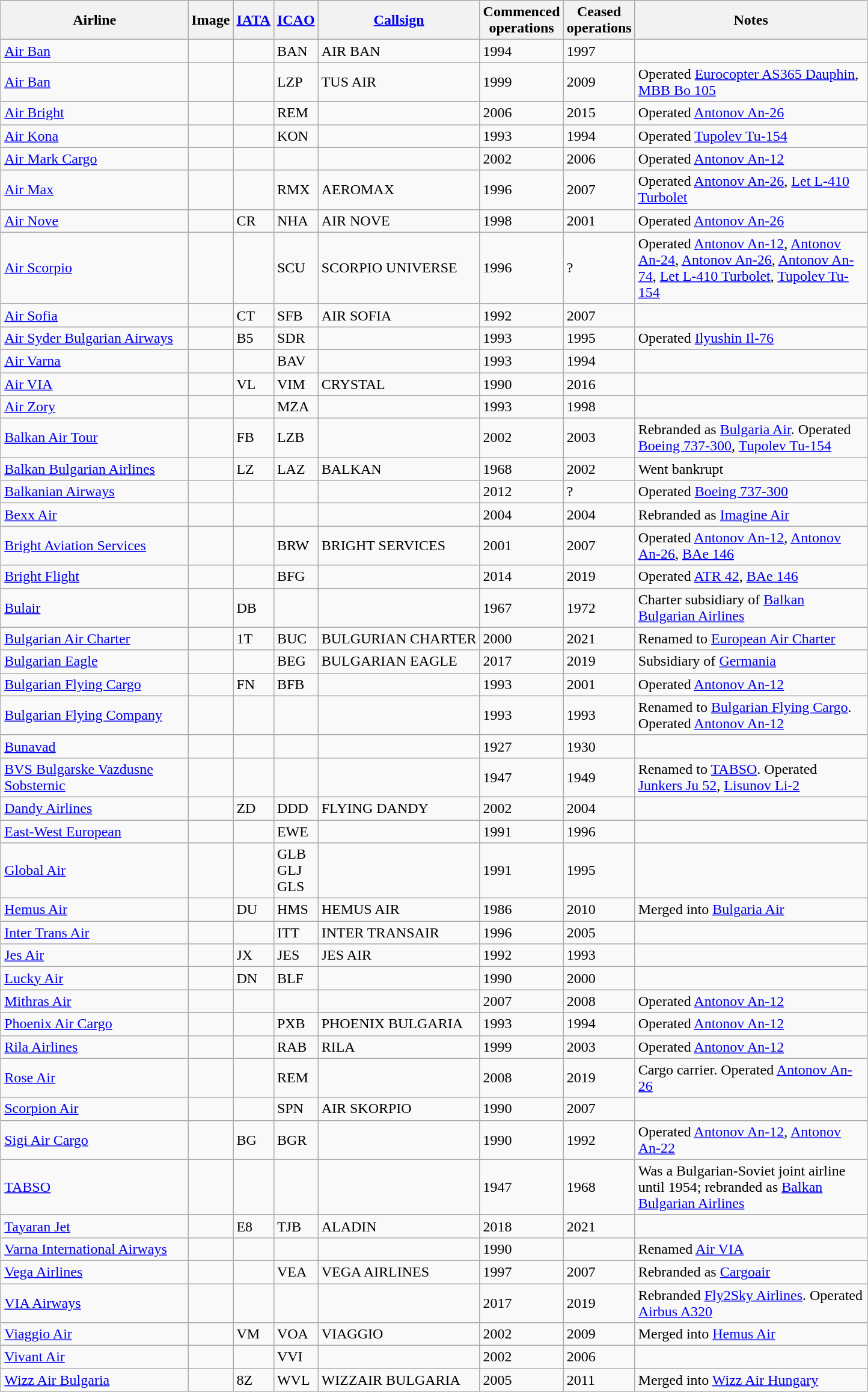<table class="wikitable sortable" style="border-collapse:collapse; margin:auto;" border="1" cellpadding="3">
<tr valign="middle">
<th style="width:200px;">Airline</th>
<th>Image</th>
<th><a href='#'>IATA</a></th>
<th><a href='#'>ICAO</a></th>
<th><a href='#'>Callsign</a></th>
<th>Commenced<br>operations</th>
<th>Ceased<br>operations</th>
<th style="width:250px;">Notes</th>
</tr>
<tr>
<td><a href='#'>Air Ban</a></td>
<td></td>
<td></td>
<td>BAN</td>
<td>AIR BAN</td>
<td>1994</td>
<td>1997</td>
<td></td>
</tr>
<tr>
<td><a href='#'>Air Ban</a></td>
<td></td>
<td></td>
<td>LZP</td>
<td>TUS AIR</td>
<td>1999</td>
<td>2009</td>
<td>Operated <a href='#'>Eurocopter AS365 Dauphin</a>, <a href='#'>MBB Bo 105</a></td>
</tr>
<tr>
<td><a href='#'>Air Bright</a></td>
<td></td>
<td></td>
<td>REM</td>
<td></td>
<td>2006</td>
<td>2015</td>
<td>Operated <a href='#'>Antonov An-26</a></td>
</tr>
<tr>
<td><a href='#'>Air Kona</a></td>
<td></td>
<td></td>
<td>KON</td>
<td></td>
<td>1993</td>
<td>1994</td>
<td>Operated <a href='#'>Tupolev Tu-154</a></td>
</tr>
<tr>
<td><a href='#'>Air Mark Cargo</a></td>
<td></td>
<td></td>
<td></td>
<td></td>
<td>2002</td>
<td>2006</td>
<td>Operated <a href='#'>Antonov An-12</a></td>
</tr>
<tr>
<td><a href='#'>Air Max</a></td>
<td></td>
<td></td>
<td>RMX</td>
<td>AEROMAX</td>
<td>1996</td>
<td>2007</td>
<td>Operated <a href='#'>Antonov An-26</a>, <a href='#'>Let L-410 Turbolet</a></td>
</tr>
<tr>
<td><a href='#'>Air Nove</a></td>
<td></td>
<td>CR</td>
<td>NHA</td>
<td>AIR NOVE</td>
<td>1998</td>
<td>2001</td>
<td>Operated <a href='#'>Antonov An-26</a></td>
</tr>
<tr>
<td><a href='#'>Air Scorpio</a></td>
<td></td>
<td></td>
<td>SCU</td>
<td>SCORPIO UNIVERSE</td>
<td>1996</td>
<td>?</td>
<td>Operated <a href='#'>Antonov An-12</a>, <a href='#'>Antonov An-24</a>, <a href='#'>Antonov An-26</a>, <a href='#'>Antonov An-74</a>, <a href='#'>Let L-410 Turbolet</a>, <a href='#'>Tupolev Tu-154</a></td>
</tr>
<tr>
<td><a href='#'>Air Sofia</a></td>
<td></td>
<td>CT</td>
<td>SFB</td>
<td>AIR SOFIA</td>
<td>1992</td>
<td>2007</td>
<td></td>
</tr>
<tr>
<td><a href='#'>Air Syder Bulgarian Airways</a></td>
<td></td>
<td>B5</td>
<td>SDR</td>
<td></td>
<td>1993</td>
<td>1995</td>
<td>Operated <a href='#'>Ilyushin Il-76</a></td>
</tr>
<tr>
<td><a href='#'>Air Varna</a></td>
<td></td>
<td></td>
<td>BAV</td>
<td></td>
<td>1993</td>
<td>1994</td>
<td></td>
</tr>
<tr>
<td><a href='#'>Air VIA</a></td>
<td></td>
<td>VL</td>
<td>VIM</td>
<td>CRYSTAL</td>
<td>1990</td>
<td>2016</td>
<td></td>
</tr>
<tr>
<td><a href='#'>Air Zory</a></td>
<td></td>
<td></td>
<td>MZA</td>
<td></td>
<td>1993</td>
<td>1998</td>
<td></td>
</tr>
<tr>
<td><a href='#'>Balkan Air Tour</a></td>
<td></td>
<td>FB</td>
<td>LZB</td>
<td></td>
<td>2002</td>
<td>2003</td>
<td>Rebranded as <a href='#'>Bulgaria Air</a>. Operated <a href='#'>Boeing 737-300</a>, <a href='#'>Tupolev Tu-154</a></td>
</tr>
<tr>
<td><a href='#'>Balkan Bulgarian Airlines</a></td>
<td></td>
<td>LZ</td>
<td>LAZ</td>
<td>BALKAN</td>
<td>1968</td>
<td>2002</td>
<td>Went bankrupt</td>
</tr>
<tr>
<td><a href='#'>Balkanian Airways</a></td>
<td></td>
<td></td>
<td></td>
<td></td>
<td>2012</td>
<td>?</td>
<td>Operated <a href='#'>Boeing 737-300</a></td>
</tr>
<tr>
<td><a href='#'>Bexx Air</a></td>
<td></td>
<td></td>
<td></td>
<td></td>
<td>2004</td>
<td>2004</td>
<td>Rebranded as <a href='#'>Imagine Air</a></td>
</tr>
<tr>
<td><a href='#'>Bright Aviation Services</a></td>
<td></td>
<td></td>
<td>BRW</td>
<td>BRIGHT SERVICES</td>
<td>2001</td>
<td>2007</td>
<td>Operated <a href='#'>Antonov An-12</a>, <a href='#'>Antonov An-26</a>, <a href='#'>BAe 146</a></td>
</tr>
<tr>
<td><a href='#'>Bright Flight</a></td>
<td></td>
<td></td>
<td>BFG</td>
<td></td>
<td>2014</td>
<td>2019</td>
<td>Operated <a href='#'>ATR 42</a>, <a href='#'>BAe 146</a></td>
</tr>
<tr>
<td><a href='#'>Bulair</a></td>
<td></td>
<td>DB</td>
<td></td>
<td></td>
<td>1967</td>
<td>1972</td>
<td>Charter subsidiary of <a href='#'>Balkan Bulgarian Airlines</a></td>
</tr>
<tr>
<td><a href='#'>Bulgarian Air Charter</a></td>
<td></td>
<td>1T</td>
<td>BUC</td>
<td>BULGURIAN CHARTER</td>
<td>2000</td>
<td>2021</td>
<td>Renamed to <a href='#'>European Air Charter</a></td>
</tr>
<tr>
<td><a href='#'>Bulgarian Eagle</a></td>
<td></td>
<td></td>
<td>BEG</td>
<td>BULGARIAN EAGLE</td>
<td>2017</td>
<td>2019</td>
<td>Subsidiary of <a href='#'>Germania</a></td>
</tr>
<tr>
<td><a href='#'>Bulgarian Flying Cargo</a></td>
<td></td>
<td>FN</td>
<td>BFB</td>
<td></td>
<td>1993</td>
<td>2001</td>
<td>Operated <a href='#'>Antonov An-12</a></td>
</tr>
<tr>
<td><a href='#'>Bulgarian Flying Company</a></td>
<td></td>
<td></td>
<td></td>
<td></td>
<td>1993</td>
<td>1993</td>
<td>Renamed to <a href='#'>Bulgarian Flying Cargo</a>. Operated <a href='#'>Antonov An-12</a></td>
</tr>
<tr>
<td><a href='#'>Bunavad</a></td>
<td></td>
<td></td>
<td></td>
<td></td>
<td>1927</td>
<td>1930</td>
<td></td>
</tr>
<tr>
<td><a href='#'>BVS Bulgarske Vazdusne Sobsternic</a></td>
<td></td>
<td></td>
<td></td>
<td></td>
<td>1947</td>
<td>1949</td>
<td>Renamed to <a href='#'>TABSO</a>. Operated <a href='#'>Junkers Ju 52</a>, <a href='#'>Lisunov Li-2</a></td>
</tr>
<tr>
<td><a href='#'>Dandy Airlines</a></td>
<td></td>
<td>ZD</td>
<td>DDD</td>
<td>FLYING DANDY</td>
<td>2002</td>
<td>2004</td>
<td></td>
</tr>
<tr>
<td><a href='#'>East-West European</a></td>
<td></td>
<td></td>
<td>EWE</td>
<td></td>
<td>1991</td>
<td>1996</td>
<td></td>
</tr>
<tr>
<td><a href='#'>Global Air</a></td>
<td></td>
<td></td>
<td>GLB<br>GLJ<br>GLS</td>
<td></td>
<td>1991</td>
<td>1995</td>
<td></td>
</tr>
<tr>
<td><a href='#'>Hemus Air</a></td>
<td></td>
<td>DU</td>
<td>HMS</td>
<td>HEMUS AIR</td>
<td>1986</td>
<td>2010</td>
<td>Merged into <a href='#'>Bulgaria Air</a></td>
</tr>
<tr>
<td><a href='#'>Inter Trans Air</a></td>
<td></td>
<td></td>
<td>ITT</td>
<td>INTER TRANSAIR</td>
<td>1996</td>
<td>2005</td>
<td></td>
</tr>
<tr>
<td><a href='#'>Jes Air</a></td>
<td></td>
<td>JX</td>
<td>JES</td>
<td>JES AIR</td>
<td>1992</td>
<td>1993</td>
<td></td>
</tr>
<tr>
<td><a href='#'>Lucky Air</a></td>
<td></td>
<td>DN</td>
<td>BLF</td>
<td></td>
<td>1990</td>
<td>2000</td>
<td></td>
</tr>
<tr>
<td><a href='#'>Mithras Air</a></td>
<td></td>
<td></td>
<td></td>
<td></td>
<td>2007</td>
<td>2008</td>
<td>Operated <a href='#'>Antonov An-12</a></td>
</tr>
<tr>
<td><a href='#'>Phoenix Air Cargo</a></td>
<td></td>
<td></td>
<td>PXB</td>
<td>PHOENIX BULGARIA</td>
<td>1993</td>
<td>1994</td>
<td>Operated <a href='#'>Antonov An-12</a></td>
</tr>
<tr>
<td><a href='#'>Rila Airlines</a></td>
<td></td>
<td></td>
<td>RAB</td>
<td>RILA</td>
<td>1999</td>
<td>2003</td>
<td>Operated <a href='#'>Antonov An-12</a></td>
</tr>
<tr>
<td><a href='#'>Rose Air</a></td>
<td></td>
<td></td>
<td>REM</td>
<td></td>
<td>2008</td>
<td>2019</td>
<td>Cargo carrier. Operated <a href='#'>Antonov An-26</a></td>
</tr>
<tr>
<td><a href='#'>Scorpion Air</a></td>
<td></td>
<td></td>
<td>SPN</td>
<td>AIR SKORPIO</td>
<td>1990</td>
<td>2007</td>
<td></td>
</tr>
<tr>
<td><a href='#'>Sigi Air Cargo</a></td>
<td></td>
<td>BG</td>
<td>BGR</td>
<td></td>
<td>1990</td>
<td>1992</td>
<td>Operated <a href='#'>Antonov An-12</a>, <a href='#'>Antonov An-22</a></td>
</tr>
<tr>
<td><a href='#'>TABSO</a></td>
<td></td>
<td></td>
<td></td>
<td></td>
<td>1947</td>
<td>1968</td>
<td>Was a Bulgarian-Soviet joint airline until 1954; rebranded as <a href='#'>Balkan Bulgarian Airlines</a></td>
</tr>
<tr>
<td><a href='#'>Tayaran Jet</a></td>
<td></td>
<td>E8</td>
<td>TJB</td>
<td>ALADIN</td>
<td>2018</td>
<td>2021</td>
<td></td>
</tr>
<tr>
<td><a href='#'>Varna International Airways</a></td>
<td></td>
<td></td>
<td></td>
<td></td>
<td>1990</td>
<td></td>
<td>Renamed <a href='#'>Air VIA</a></td>
</tr>
<tr>
<td><a href='#'>Vega Airlines</a></td>
<td></td>
<td></td>
<td>VEA</td>
<td>VEGA AIRLINES</td>
<td>1997</td>
<td>2007</td>
<td>Rebranded as <a href='#'>Cargoair</a></td>
</tr>
<tr>
<td><a href='#'>VIA Airways</a></td>
<td></td>
<td></td>
<td></td>
<td></td>
<td>2017</td>
<td>2019</td>
<td>Rebranded <a href='#'>Fly2Sky Airlines</a>. Operated <a href='#'>Airbus A320</a></td>
</tr>
<tr>
<td><a href='#'>Viaggio Air</a></td>
<td></td>
<td>VM</td>
<td>VOA</td>
<td>VIAGGIO</td>
<td>2002</td>
<td>2009</td>
<td>Merged into <a href='#'>Hemus Air</a></td>
</tr>
<tr>
<td><a href='#'>Vivant Air</a></td>
<td></td>
<td></td>
<td>VVI</td>
<td></td>
<td>2002</td>
<td>2006</td>
<td></td>
</tr>
<tr>
<td><a href='#'>Wizz Air Bulgaria</a></td>
<td></td>
<td>8Z</td>
<td>WVL</td>
<td>WIZZAIR BULGARIA</td>
<td>2005</td>
<td>2011</td>
<td>Merged into <a href='#'>Wizz Air Hungary</a></td>
</tr>
</table>
